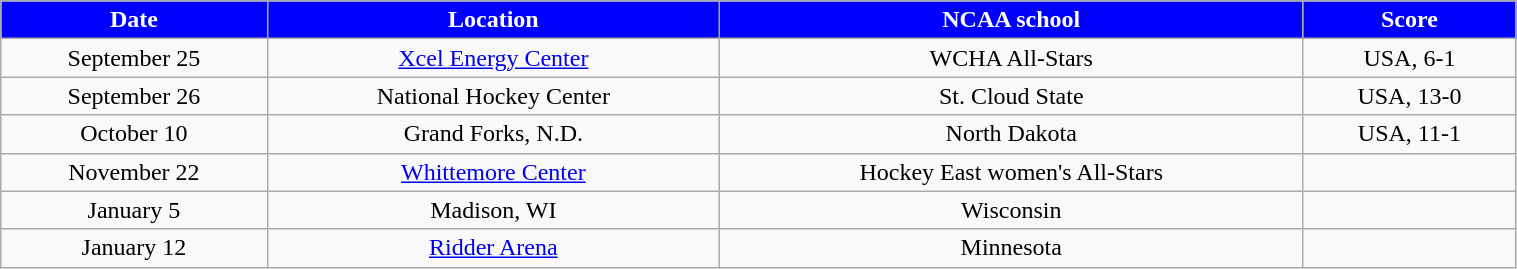<table class="wikitable" style="width:80%;">
<tr style="text-align:center; background:blue; color:#fff;">
<td><strong>Date</strong></td>
<td><strong>Location</strong></td>
<td><strong>NCAA school</strong></td>
<td><strong>Score</strong></td>
</tr>
<tr style="text-align:center;" bgcolor="">
<td>September 25</td>
<td><a href='#'>Xcel Energy Center</a></td>
<td>WCHA All-Stars</td>
<td>USA, 6-1</td>
</tr>
<tr style="text-align:center;" bgcolor="">
<td>September 26</td>
<td>National Hockey Center</td>
<td>St. Cloud State</td>
<td>USA, 13-0</td>
</tr>
<tr style="text-align:center;" bgcolor="">
<td>October 10</td>
<td>Grand Forks, N.D.</td>
<td>North Dakota</td>
<td>USA, 11-1</td>
</tr>
<tr style="text-align:center;" bgcolor="">
<td>November 22</td>
<td><a href='#'>Whittemore Center</a></td>
<td>Hockey East women's All-Stars</td>
<td></td>
</tr>
<tr style="text-align:center;" bgcolor="">
<td>January 5</td>
<td>Madison, WI</td>
<td>Wisconsin</td>
<td></td>
</tr>
<tr style="text-align:center;" bgcolor="">
<td>January 12</td>
<td><a href='#'>Ridder Arena</a></td>
<td>Minnesota</td>
<td></td>
</tr>
</table>
